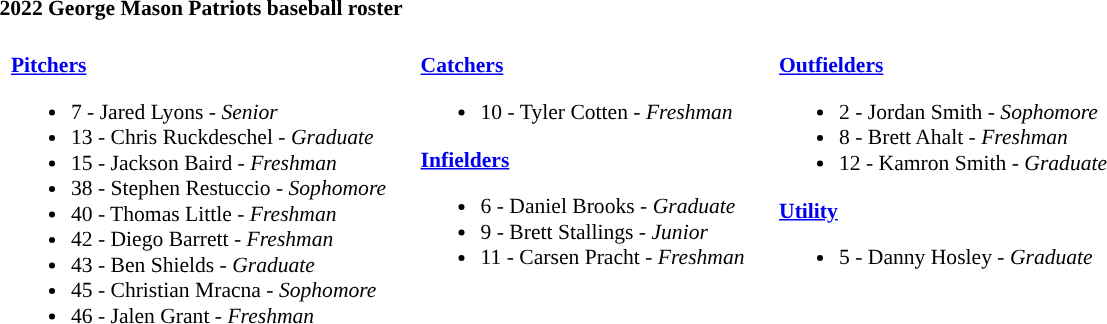<table class="toccolours" style="text-align: left; font-size:90%;">
<tr>
<th colspan="9">2022 George Mason Patriots baseball roster</th>
</tr>
<tr>
<td width="03"> </td>
<td valign="top"><br><strong><a href='#'>Pitchers</a></strong><ul><li>7 - Jared Lyons - <em>Senior</em></li><li>13 - Chris Ruckdeschel - <em>Graduate</em></li><li>15 - Jackson Baird - <em>Freshman</em></li><li>38 - Stephen Restuccio - <em>Sophomore</em></li><li>40 - Thomas Little - <em>Freshman</em></li><li>42 - Diego Barrett - <em>Freshman</em></li><li>43 - Ben Shields - <em>Graduate</em></li><li>45 - Christian Mracna - <em>Sophomore</em></li><li>46 - Jalen Grant - <em>Freshman</em></li></ul></td>
<td width="15"> </td>
<td valign="top"><br><strong><a href='#'>Catchers</a></strong><ul><li>10 - Tyler Cotten - <em>Freshman</em></li></ul><strong><a href='#'>Infielders</a></strong><ul><li>6 - Daniel Brooks - <em>Graduate</em></li><li>9 - Brett Stallings - <em>Junior</em></li><li>11 - Carsen Pracht - <em>Freshman</em></li></ul></td>
<td width="15"> </td>
<td valign="top"><br><strong><a href='#'>Outfielders</a></strong><ul><li>2 - Jordan Smith - <em>Sophomore</em></li><li>8 - Brett Ahalt - <em>Freshman</em></li><li>12 - Kamron Smith - <em>Graduate</em></li></ul><strong><a href='#'>Utility</a></strong><ul><li>5 - Danny Hosley - <em>Graduate</em></li></ul></td>
<td width="25"> </td>
</tr>
</table>
